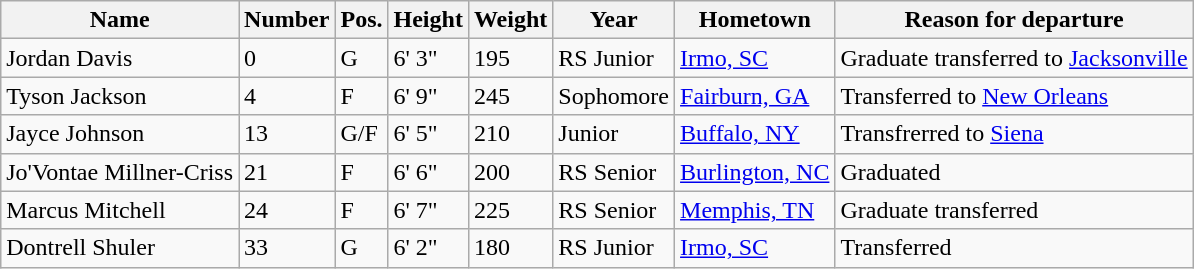<table class="wikitable sortable" border="1">
<tr>
<th>Name</th>
<th>Number</th>
<th>Pos.</th>
<th>Height</th>
<th>Weight</th>
<th>Year</th>
<th>Hometown</th>
<th class="unsortable">Reason for departure</th>
</tr>
<tr>
<td>Jordan Davis</td>
<td>0</td>
<td>G</td>
<td>6' 3"</td>
<td>195</td>
<td>RS Junior</td>
<td><a href='#'>Irmo, SC</a></td>
<td>Graduate transferred to <a href='#'>Jacksonville</a></td>
</tr>
<tr>
<td>Tyson Jackson</td>
<td>4</td>
<td>F</td>
<td>6' 9"</td>
<td>245</td>
<td>Sophomore</td>
<td><a href='#'>Fairburn, GA</a></td>
<td>Transferred to <a href='#'>New Orleans</a></td>
</tr>
<tr>
<td>Jayce Johnson</td>
<td>13</td>
<td>G/F</td>
<td>6' 5"</td>
<td>210</td>
<td>Junior</td>
<td><a href='#'>Buffalo, NY</a></td>
<td>Transfrerred to <a href='#'>Siena</a></td>
</tr>
<tr>
<td>Jo'Vontae Millner-Criss</td>
<td>21</td>
<td>F</td>
<td>6' 6"</td>
<td>200</td>
<td>RS Senior</td>
<td><a href='#'>Burlington, NC</a></td>
<td>Graduated</td>
</tr>
<tr>
<td>Marcus Mitchell</td>
<td>24</td>
<td>F</td>
<td>6' 7"</td>
<td>225</td>
<td>RS Senior</td>
<td><a href='#'>Memphis, TN</a></td>
<td>Graduate transferred</td>
</tr>
<tr>
<td>Dontrell Shuler</td>
<td>33</td>
<td>G</td>
<td>6' 2"</td>
<td>180</td>
<td>RS Junior</td>
<td><a href='#'>Irmo, SC</a></td>
<td>Transferred</td>
</tr>
</table>
